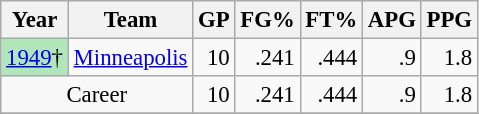<table class="wikitable sortable" style="font-size:95%; text-align:right;">
<tr>
<th>Year</th>
<th>Team</th>
<th>GP</th>
<th>FG%</th>
<th>FT%</th>
<th>APG</th>
<th>PPG</th>
</tr>
<tr>
<td style="text-align:left; background:#afe6ba;"><a href='#'>1949</a>†</td>
<td style="text-align:left;"><a href='#'>Minneapolis</a></td>
<td>10</td>
<td>.241</td>
<td>.444</td>
<td>.9</td>
<td>1.8</td>
</tr>
<tr>
<td style="text-align:center;" colspan="2">Career</td>
<td>10</td>
<td>.241</td>
<td>.444</td>
<td>.9</td>
<td>1.8</td>
</tr>
<tr>
</tr>
</table>
